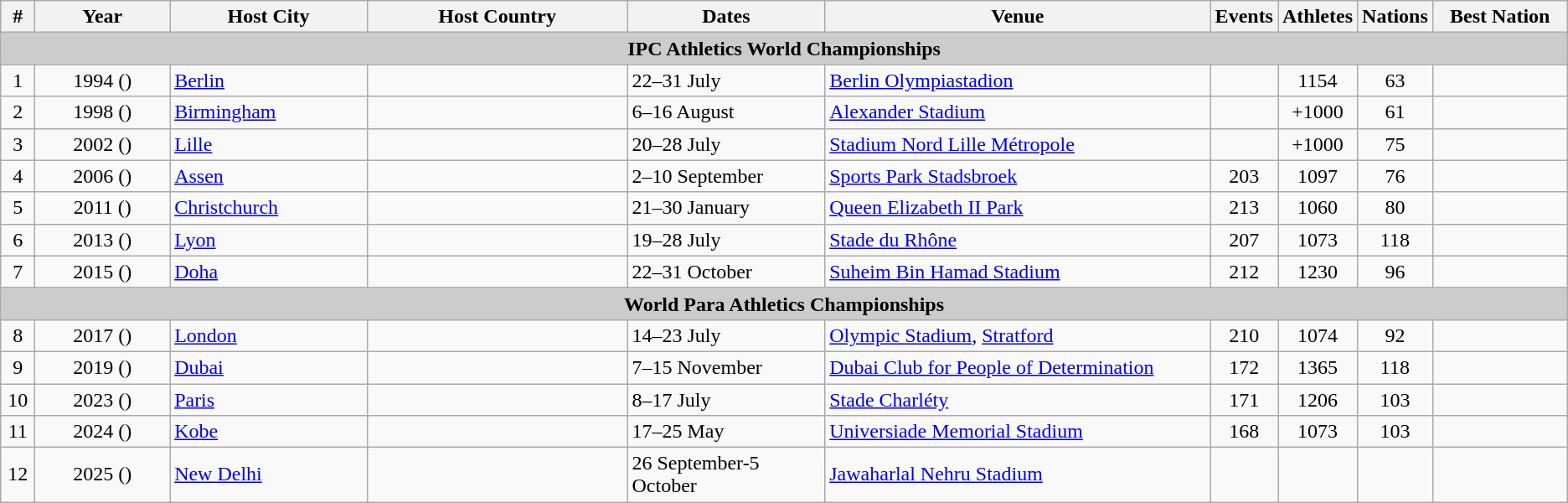<table class="wikitable sortable">
<tr>
<th width=20>#</th>
<th width=100>Year</th>
<th width=150>Host City</th>
<th width=200>Host Country</th>
<th width=150>Dates</th>
<th width=300>Venue</th>
<th width=30>Events</th>
<th width=30>Athletes</th>
<th width=30>Nations</th>
<th width=100>Best Nation</th>
</tr>
<tr>
<td colspan="10" bgcolor="#cccccc"align=center><strong>IPC Athletics World Championships</strong></td>
</tr>
<tr>
<td align=center>1</td>
<td align=center>1994 ()</td>
<td><a href='#'>Berlin</a></td>
<td></td>
<td>22–31 July</td>
<td><a href='#'>Berlin Olympiastadion</a></td>
<td align=center></td>
<td align=center>1154</td>
<td align=center>63</td>
<td></td>
</tr>
<tr>
<td align=center>2</td>
<td align=center>1998 ()</td>
<td><a href='#'>Birmingham</a></td>
<td></td>
<td>6–16 August</td>
<td><a href='#'>Alexander Stadium</a></td>
<td align=center></td>
<td align=center>+1000</td>
<td align=center>61</td>
<td></td>
</tr>
<tr>
<td align=center>3</td>
<td align=center>2002 ()</td>
<td><a href='#'>Lille</a></td>
<td></td>
<td>20–28 July</td>
<td><a href='#'>Stadium Nord Lille Métropole</a></td>
<td align=center></td>
<td align=center>+1000</td>
<td align=center>75</td>
<td></td>
</tr>
<tr>
<td align=center>4</td>
<td align=center>2006 ()</td>
<td><a href='#'>Assen</a></td>
<td></td>
<td>2–10 September</td>
<td><a href='#'>Sports Park Stadsbroek</a></td>
<td align=center>203</td>
<td align=center>1097</td>
<td align=center>76</td>
<td></td>
</tr>
<tr>
<td align=center>5</td>
<td align=center>2011 ()</td>
<td><a href='#'>Christchurch</a></td>
<td></td>
<td>21–30 January</td>
<td><a href='#'>Queen Elizabeth II Park</a></td>
<td align=center>213</td>
<td align=center>1060</td>
<td align=center>80</td>
<td></td>
</tr>
<tr>
<td align=center>6</td>
<td align=center>2013 ()</td>
<td><a href='#'>Lyon</a></td>
<td></td>
<td>19–28 July</td>
<td><a href='#'>Stade du Rhône</a></td>
<td align=center>207</td>
<td align=center>1073</td>
<td align=center>118</td>
<td></td>
</tr>
<tr>
<td align=center>7</td>
<td align=center>2015 ()</td>
<td><a href='#'>Doha</a></td>
<td></td>
<td>22–31 October</td>
<td><a href='#'>Suheim Bin Hamad Stadium</a></td>
<td align=center>212</td>
<td align=center>1230</td>
<td align=center>96</td>
<td></td>
</tr>
<tr>
<td colspan="10" bgcolor="#cccccc"align=center><strong>World Para Athletics Championships</strong></td>
</tr>
<tr>
<td align=center>8</td>
<td align=center>2017 ()</td>
<td><a href='#'>London</a></td>
<td></td>
<td>14–23 July</td>
<td><a href='#'>Olympic Stadium</a>, <a href='#'>Stratford</a></td>
<td align=center>210</td>
<td align=center>1074</td>
<td align=center>92</td>
<td></td>
</tr>
<tr>
<td align=center>9</td>
<td align=center>2019 ()</td>
<td><a href='#'>Dubai</a></td>
<td></td>
<td>7–15 November</td>
<td><a href='#'>Dubai Club for People of Determination</a></td>
<td align=center>172</td>
<td align=center>1365</td>
<td align=center>118</td>
<td></td>
</tr>
<tr>
<td align=center>10</td>
<td align=center>2023 ()</td>
<td><a href='#'>Paris</a></td>
<td></td>
<td>8–17 July</td>
<td><a href='#'>Stade Charléty</a></td>
<td align=center>171</td>
<td align=center>1206</td>
<td align=center>103</td>
<td></td>
</tr>
<tr>
<td align=center>11</td>
<td align=center>2024 ()</td>
<td><a href='#'>Kobe</a></td>
<td></td>
<td>17–25 May</td>
<td><a href='#'>Universiade Memorial Stadium</a></td>
<td align=center>168</td>
<td align=center>1073</td>
<td align=center>103</td>
<td></td>
</tr>
<tr>
<td align=center>12</td>
<td align=center>2025 ()</td>
<td><a href='#'>New Delhi</a></td>
<td></td>
<td>26 September-5 October</td>
<td><a href='#'>Jawaharlal Nehru Stadium</a></td>
<td align=center></td>
<td align=center></td>
<td align=center></td>
<td></td>
</tr>
</table>
